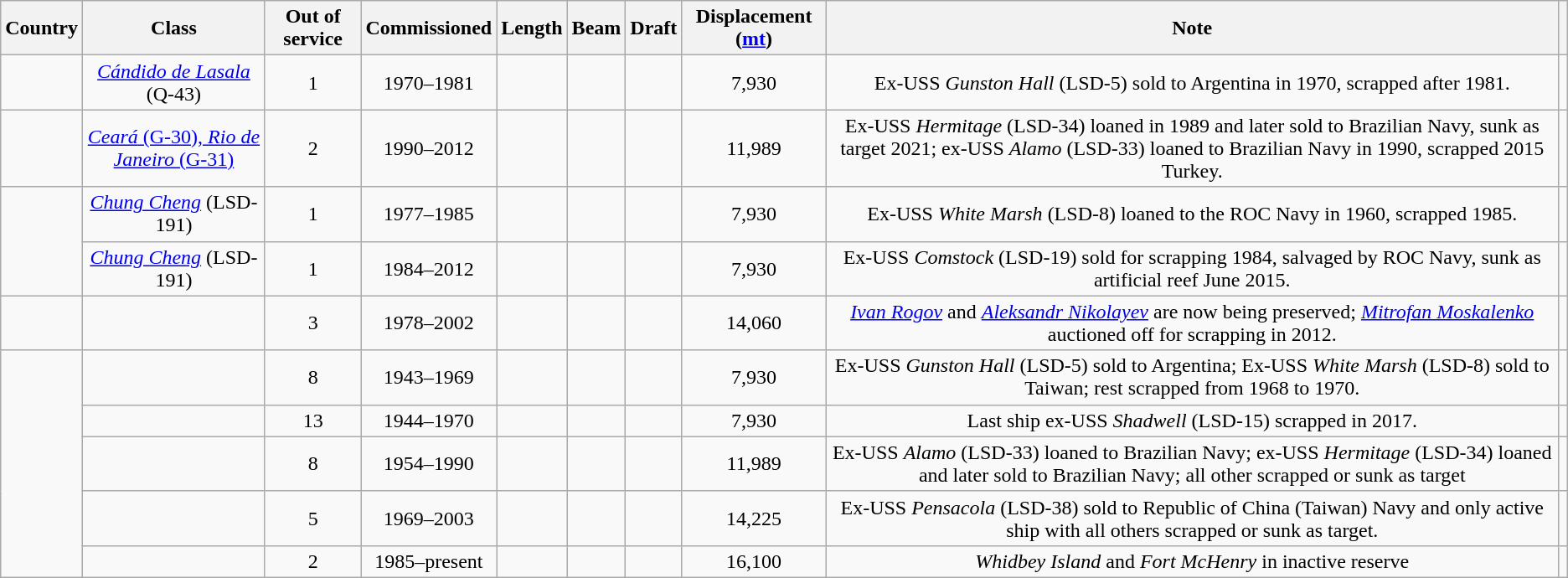<table class="wikitable" style="text-align:center">
<tr>
<th>Country</th>
<th>Class</th>
<th>Out of service</th>
<th>Commissioned</th>
<th>Length</th>
<th>Beam</th>
<th>Draft</th>
<th>Displacement (<a href='#'>mt</a>)</th>
<th>Note</th>
<th class="unsortable"></th>
</tr>
<tr>
<td style="text-align:left"></td>
<td><a href='#'><em>Cándido de Lasala </em></a> (Q-43)</td>
<td>1</td>
<td>1970–1981</td>
<td></td>
<td></td>
<td></td>
<td>7,930</td>
<td>Ex-USS <em>Gunston Hall</em> (LSD-5) sold to Argentina in 1970, scrapped after 1981.</td>
<td></td>
</tr>
<tr>
<td style="text-align:left"></td>
<td><a href='#'> <em>Ceará</em> (G-30), <em>Rio de Janeiro</em> (G-31)</a></td>
<td>2</td>
<td>1990–2012</td>
<td></td>
<td></td>
<td></td>
<td>11,989</td>
<td>Ex-USS <em>Hermitage</em> (LSD-34) loaned in 1989 and later sold to Brazilian Navy, sunk as target 2021; ex-USS <em>Alamo</em> (LSD-33) loaned to Brazilian Navy in 1990, scrapped 2015 Turkey.</td>
<td></td>
</tr>
<tr>
<td style="text-align:left" rowspan="2"></td>
<td><a href='#'><em>Chung Cheng</em></a> (LSD-191)</td>
<td>1</td>
<td>1977–1985</td>
<td></td>
<td></td>
<td></td>
<td>7,930</td>
<td>Ex-USS <em>White Marsh</em> (LSD-8) loaned to the ROC Navy in 1960, scrapped 1985.</td>
<td></td>
</tr>
<tr>
<td><a href='#'><em>Chung Cheng</em></a> (LSD-191)</td>
<td>1</td>
<td>1984–2012</td>
<td></td>
<td></td>
<td></td>
<td>7,930</td>
<td>Ex-USS <em>Comstock</em> (LSD-19) sold for scrapping 1984, salvaged by ROC Navy, sunk as artificial reef June 2015.</td>
<td></td>
</tr>
<tr>
<td style="text-align:left"></td>
<td></td>
<td>3</td>
<td>1978–2002</td>
<td></td>
<td></td>
<td></td>
<td>14,060</td>
<td><a href='#'><em>Ivan Rogov</em></a> and <a href='#'><em>Aleksandr Nikolayev</em></a> are now being preserved; <a href='#'><em>Mitrofan Moskalenko</em></a> auctioned off for scrapping in 2012.</td>
<td></td>
</tr>
<tr>
<td style="text-align:left" rowspan="5"></td>
<td></td>
<td>8</td>
<td>1943–1969</td>
<td></td>
<td></td>
<td></td>
<td>7,930</td>
<td>Ex-USS <em>Gunston Hall</em> (LSD-5) sold to Argentina; Ex-USS <em>White Marsh</em> (LSD-8) sold to Taiwan; rest scrapped from 1968 to 1970.</td>
<td></td>
</tr>
<tr>
<td></td>
<td>13</td>
<td>1944–1970</td>
<td></td>
<td></td>
<td></td>
<td>7,930</td>
<td>Last ship ex-USS <em>Shadwell</em> (LSD-15) scrapped in 2017.</td>
<td></td>
</tr>
<tr>
<td></td>
<td>8</td>
<td>1954–1990</td>
<td></td>
<td></td>
<td></td>
<td>11,989</td>
<td>Ex-USS <em>Alamo</em> (LSD-33) loaned to Brazilian Navy; ex-USS <em>Hermitage</em> (LSD-34) loaned and later sold to Brazilian Navy; all other scrapped or sunk as target</td>
<td></td>
</tr>
<tr>
<td></td>
<td>5</td>
<td>1969–2003</td>
<td></td>
<td></td>
<td></td>
<td>14,225</td>
<td>Ex-USS <em>Pensacola</em> (LSD-38) sold to Republic of China (Taiwan) Navy and only active ship with all others scrapped or sunk as target.</td>
<td></td>
</tr>
<tr>
<td></td>
<td>2</td>
<td>1985–present</td>
<td></td>
<td></td>
<td></td>
<td>16,100</td>
<td><em>Whidbey Island</em> and <em>Fort McHenry</em> in inactive reserve</td>
<td></td>
</tr>
</table>
